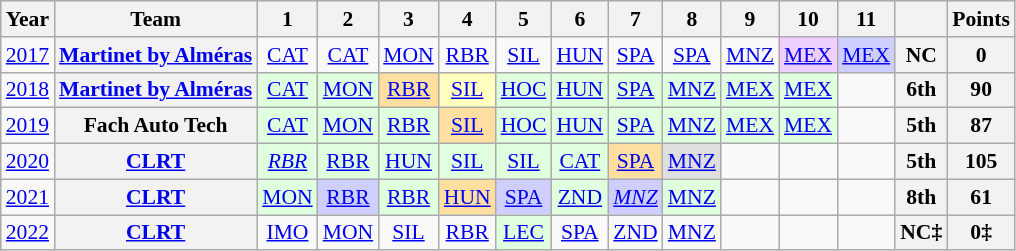<table class="wikitable" style="text-align:center; font-size:90%">
<tr>
<th>Year</th>
<th>Team</th>
<th>1</th>
<th>2</th>
<th>3</th>
<th>4</th>
<th>5</th>
<th>6</th>
<th>7</th>
<th>8</th>
<th>9</th>
<th>10</th>
<th>11</th>
<th></th>
<th>Points</th>
</tr>
<tr>
<td><a href='#'>2017</a></td>
<th><a href='#'>Martinet by Alméras</a></th>
<td><a href='#'>CAT</a></td>
<td><a href='#'>CAT</a></td>
<td><a href='#'>MON</a></td>
<td><a href='#'>RBR</a></td>
<td><a href='#'>SIL</a></td>
<td><a href='#'>HUN</a></td>
<td><a href='#'>SPA</a></td>
<td><a href='#'>SPA</a></td>
<td><a href='#'>MNZ</a></td>
<td style="background:#EFCFFF;"><a href='#'>MEX</a><br></td>
<td style="background:#CFCFFF;"><a href='#'>MEX</a><br></td>
<th>NC</th>
<th>0</th>
</tr>
<tr>
<td><a href='#'>2018</a></td>
<th><a href='#'>Martinet by Alméras</a></th>
<td style="background:#DFFFDF;"><a href='#'>CAT</a><br></td>
<td style="background:#DFFFDF;"><a href='#'>MON</a><br></td>
<td style="background:#FFDF9F;"><a href='#'>RBR</a><br></td>
<td style="background:#FFFFBF;"><a href='#'>SIL</a><br></td>
<td style="background:#DFFFDF;"><a href='#'>HOC</a><br></td>
<td style="background:#DFFFDF;"><a href='#'>HUN</a><br></td>
<td style="background:#DFFFDF;"><a href='#'>SPA</a><br></td>
<td style="background:#DFFFDF;"><a href='#'>MNZ</a><br></td>
<td style="background:#DFFFDF;"><a href='#'>MEX</a><br></td>
<td style="background:#DFFFDF;"><a href='#'>MEX</a><br></td>
<td></td>
<th>6th</th>
<th>90</th>
</tr>
<tr>
<td><a href='#'>2019</a></td>
<th>Fach Auto Tech</th>
<td style="background:#DFFFDF;"><a href='#'>CAT</a><br></td>
<td style="background:#DFFFDF;"><a href='#'>MON</a><br></td>
<td style="background:#DFFFDF;"><a href='#'>RBR</a><br></td>
<td style="background:#FFDF9F;"><a href='#'>SIL</a><br></td>
<td style="background:#DFFFDF;"><a href='#'>HOC</a><br></td>
<td style="background:#DFFFDF;"><a href='#'>HUN</a><br></td>
<td style="background:#DFFFDF;"><a href='#'>SPA</a><br></td>
<td style="background:#DFFFDF;"><a href='#'>MNZ</a><br></td>
<td style="background:#DFFFDF;"><a href='#'>MEX</a><br></td>
<td style="background:#DFFFDF;"><a href='#'>MEX</a><br></td>
<td></td>
<th>5th</th>
<th>87</th>
</tr>
<tr>
<td><a href='#'>2020</a></td>
<th><a href='#'>CLRT</a></th>
<td style="background:#DFFFDF;"><em><a href='#'>RBR</a></em><br></td>
<td style="background:#DFFFDF;"><a href='#'>RBR</a><br></td>
<td style="background:#DFFFDF;"><a href='#'>HUN</a><br></td>
<td style="background:#DFFFDF;"><a href='#'>SIL</a><br></td>
<td style="background:#DFFFDF;"><a href='#'>SIL</a><br></td>
<td style="background:#DFFFDF;"><a href='#'>CAT</a><br></td>
<td style="background:#FFDF9F;"><a href='#'>SPA</a><br></td>
<td style="background:#DFDFDF;"><a href='#'>MNZ</a><br></td>
<td></td>
<td></td>
<td></td>
<th>5th</th>
<th>105</th>
</tr>
<tr>
<td><a href='#'>2021</a></td>
<th><a href='#'>CLRT</a></th>
<td style="background:#DFFFDF;"><a href='#'>MON</a><br></td>
<td style="background:#CFCFFF;"><a href='#'>RBR</a><br></td>
<td style="background:#DFFFDF;"><a href='#'>RBR</a><br></td>
<td style="background:#FFDF9F;"><a href='#'>HUN</a><br></td>
<td style="background:#CFCFFF;"><a href='#'>SPA</a><br></td>
<td style="background:#DFFFDF;"><a href='#'>ZND</a><br></td>
<td style="background:#CFCFFF;"><em><a href='#'>MNZ</a></em><br></td>
<td style="background:#DFFFDF;"><a href='#'>MNZ</a><br></td>
<td></td>
<td></td>
<td></td>
<th>8th</th>
<th>61</th>
</tr>
<tr>
<td><a href='#'>2022</a></td>
<th><a href='#'>CLRT</a></th>
<td><a href='#'>IMO</a></td>
<td><a href='#'>MON</a></td>
<td><a href='#'>SIL</a></td>
<td><a href='#'>RBR</a></td>
<td style="background:#DFFFDF;"><a href='#'>LEC</a><br></td>
<td><a href='#'>SPA</a></td>
<td><a href='#'>ZND</a></td>
<td><a href='#'>MNZ</a></td>
<td></td>
<td></td>
<td></td>
<th>NC‡</th>
<th>0‡</th>
</tr>
</table>
